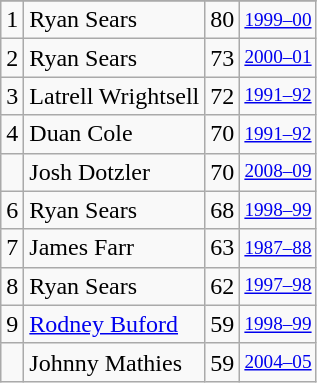<table class="wikitable">
<tr>
</tr>
<tr>
<td>1</td>
<td>Ryan Sears</td>
<td>80</td>
<td style="font-size:80%;"><a href='#'>1999–00</a></td>
</tr>
<tr>
<td>2</td>
<td>Ryan Sears</td>
<td>73</td>
<td style="font-size:80%;"><a href='#'>2000–01</a></td>
</tr>
<tr>
<td>3</td>
<td>Latrell Wrightsell</td>
<td>72</td>
<td style="font-size:80%;"><a href='#'>1991–92</a></td>
</tr>
<tr>
<td>4</td>
<td>Duan Cole</td>
<td>70</td>
<td style="font-size:80%;"><a href='#'>1991–92</a></td>
</tr>
<tr>
<td></td>
<td>Josh Dotzler</td>
<td>70</td>
<td style="font-size:80%;"><a href='#'>2008–09</a></td>
</tr>
<tr>
<td>6</td>
<td>Ryan Sears</td>
<td>68</td>
<td style="font-size:80%;"><a href='#'>1998–99</a></td>
</tr>
<tr>
<td>7</td>
<td>James Farr</td>
<td>63</td>
<td style="font-size:80%;"><a href='#'>1987–88</a></td>
</tr>
<tr>
<td>8</td>
<td>Ryan Sears</td>
<td>62</td>
<td style="font-size:80%;"><a href='#'>1997–98</a></td>
</tr>
<tr>
<td>9</td>
<td><a href='#'>Rodney Buford</a></td>
<td>59</td>
<td style="font-size:80%;"><a href='#'>1998–99</a></td>
</tr>
<tr>
<td></td>
<td>Johnny Mathies</td>
<td>59</td>
<td style="font-size:80%;"><a href='#'>2004–05</a></td>
</tr>
</table>
